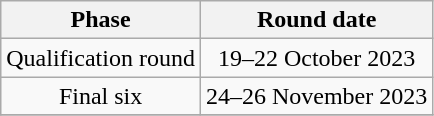<table class="wikitable" style="text-align:center">
<tr>
<th>Phase</th>
<th>Round date</th>
</tr>
<tr>
<td>Qualification round</td>
<td>19–22 October 2023</td>
</tr>
<tr>
<td>Final six</td>
<td>24–26 November 2023</td>
</tr>
<tr>
</tr>
</table>
